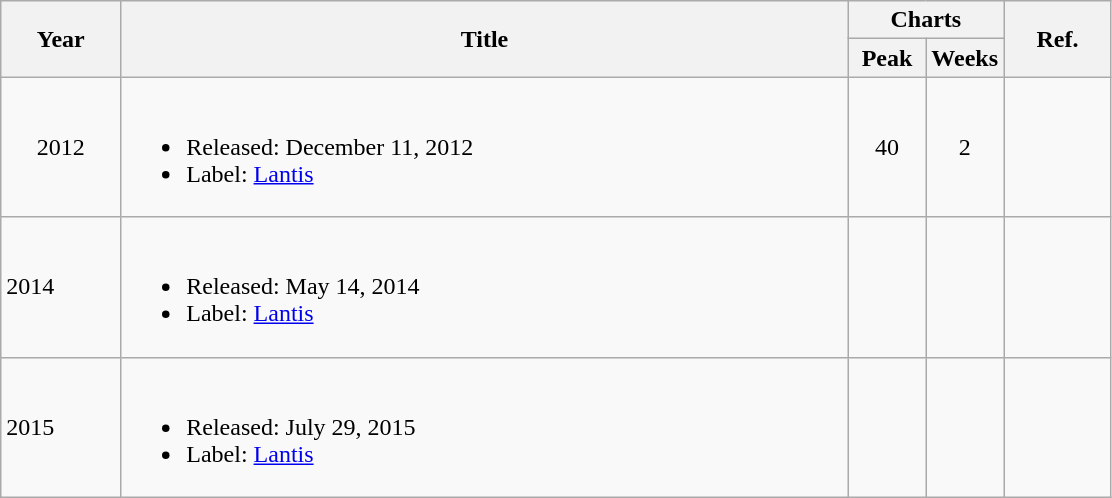<table class="wikitable">
<tr>
<th rowspan="2">Year</th>
<th rowspan="2">Title</th>
<th colspan="2">Charts</th>
<th rowspan="2">Ref.</th>
</tr>
<tr>
<th width="7%">Peak</th>
<th width="7%">Weeks</th>
</tr>
<tr>
<td align="center" rowspan="1">2012</td>
<td align="left"><br><ul><li>Released: December 11, 2012</li><li>Label: <a href='#'>Lantis</a></li></ul></td>
<td align="center">40</td>
<td align="center">2</td>
<td align="center"></td>
</tr>
<tr>
<td>2014</td>
<td><br><ul><li>Released: May 14, 2014</li><li>Label: <a href='#'>Lantis</a></li></ul></td>
<td></td>
<td></td>
<td align="center"></td>
</tr>
<tr>
<td>2015</td>
<td><br><ul><li>Released: July 29, 2015</li><li>Label: <a href='#'>Lantis</a></li></ul></td>
<td></td>
<td></td>
<td align="center"></td>
</tr>
</table>
